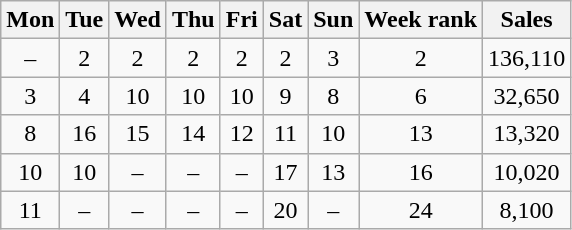<table class="wikitable" style="text-align:center;">
<tr>
<th>Mon</th>
<th>Tue</th>
<th>Wed</th>
<th>Thu</th>
<th>Fri</th>
<th>Sat</th>
<th>Sun</th>
<th>Week rank</th>
<th>Sales</th>
</tr>
<tr>
<td>–</td>
<td>2</td>
<td>2</td>
<td>2</td>
<td>2</td>
<td>2</td>
<td>3</td>
<td>2</td>
<td>136,110</td>
</tr>
<tr>
<td>3</td>
<td>4</td>
<td>10</td>
<td>10</td>
<td>10</td>
<td>9</td>
<td>8</td>
<td>6</td>
<td>32,650</td>
</tr>
<tr>
<td>8</td>
<td>16</td>
<td>15</td>
<td>14</td>
<td>12</td>
<td>11</td>
<td>10</td>
<td>13</td>
<td>13,320</td>
</tr>
<tr>
<td>10</td>
<td>10</td>
<td>–</td>
<td>–</td>
<td>–</td>
<td>17</td>
<td>13</td>
<td>16</td>
<td>10,020</td>
</tr>
<tr>
<td>11</td>
<td>–</td>
<td>–</td>
<td>–</td>
<td>–</td>
<td>20</td>
<td>–</td>
<td>24</td>
<td>8,100</td>
</tr>
</table>
